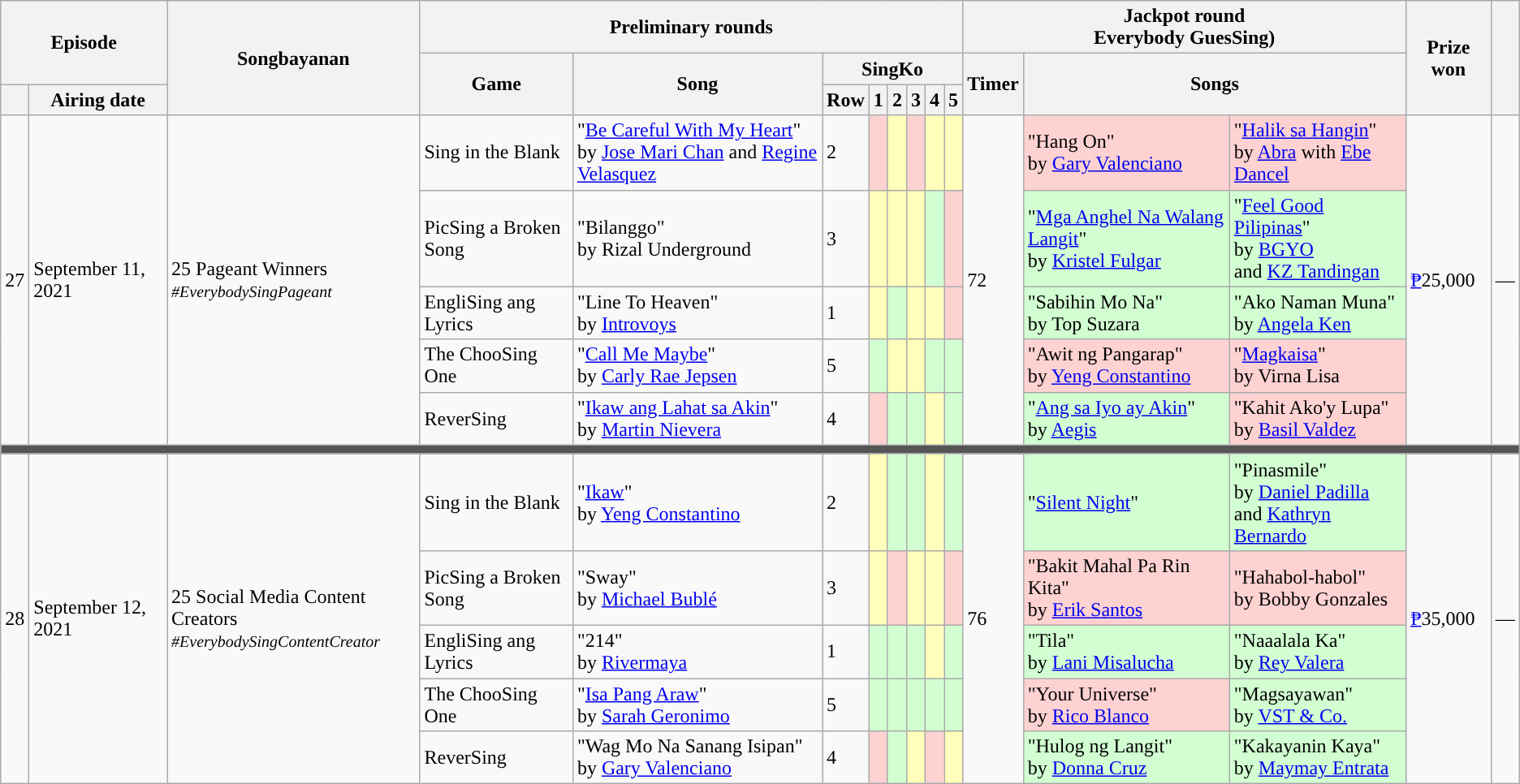<table class="wikitable plainrowheaders mw-collapsible ">
<tr>
<th colspan="2" rowspan="2">Episode</th>
<th rowspan="3">Songbayanan</th>
<th colspan="8">Preliminary rounds</th>
<th colspan="3">Jackpot round<br>Everybody GuesSing)</th>
<th rowspan="3">Prize won</th>
<th rowspan="3"></th>
</tr>
<tr>
<th rowspan="2">Game</th>
<th rowspan="2">Song</th>
<th colspan="6">SingKo</th>
<th rowspan="2">Timer</th>
<th colspan="2" rowspan="2">Songs</th>
</tr>
<tr>
<th></th>
<th>Airing date</th>
<th>Row</th>
<th>1</th>
<th>2</th>
<th>3</th>
<th>4</th>
<th>5</th>
</tr>
<tr>
<td rowspan="5">27</td>
<td rowspan="5">September 11, 2021</td>
<td rowspan="5">25 Pageant Winners<br><small><em>#EverybodySingPageant</em></small></td>
<td>Sing in the Blank</td>
<td>"<a href='#'>Be Careful With My Heart</a>"<br>by <a href='#'>Jose Mari Chan</a> and <a href='#'>Regine Velasquez</a></td>
<td>2</td>
<td style="background:#FFD2D2"></td>
<td style="background:#FFB"></td>
<td style="background:#FFD2D2"></td>
<td style="background:#FFB"></td>
<td style="background:#FFB"></td>
<td rowspan="5">72 </td>
<td style="background:#FFD2D2">"Hang On"<br>by <a href='#'>Gary Valenciano</a></td>
<td style="background:#FFD2D2">"<a href='#'>Halik sa Hangin</a>"<br>by <a href='#'>Abra</a> with <a href='#'>Ebe Dancel</a></td>
<td rowspan="5"><a href='#'>₱</a>25,000</td>
<td rowspan="5">—</td>
</tr>
<tr>
<td>PicSing a Broken Song</td>
<td>"Bilanggo"<br>by Rizal Underground</td>
<td>3</td>
<td style="background:#FFB"></td>
<td style="background:#FFB"></td>
<td style="background:#FFB"></td>
<td style="background:#D2FFD2"></td>
<td style="background:#FFD2D2"></td>
<td style="background:#D2FFD2">"<a href='#'>Mga Anghel Na Walang Langit</a>"<br>by <a href='#'>Kristel Fulgar</a></td>
<td style="background:#D2FFD2">"<a href='#'>Feel Good Pilipinas</a>"<br>by <a href='#'>BGYO</a> <br>and <a href='#'>KZ Tandingan</a></td>
</tr>
<tr>
<td>EngliSing ang Lyrics</td>
<td>"Line To Heaven"<br>by <a href='#'>Introvoys</a></td>
<td>1</td>
<td style="background:#FFB"></td>
<td style="background:#D2FFD2"></td>
<td style="background:#FFB"></td>
<td style="background:#FFB"></td>
<td style="background:#FFD2D2"></td>
<td style="background:#D2FFD2">"Sabihin Mo Na"<br>by Top Suzara</td>
<td style="background:#D2FFD2">"Ako Naman Muna"<br>by <a href='#'>Angela Ken</a></td>
</tr>
<tr>
<td>The ChooSing One</td>
<td>"<a href='#'>Call Me Maybe</a>"<br>by <a href='#'>Carly Rae Jepsen</a></td>
<td>5</td>
<td style="background:#D2FFD2"></td>
<td style="background:#FFB"></td>
<td style="background:#FFB"></td>
<td style="background:#D2FFD2"></td>
<td style="background:#D2FFD2"></td>
<td style="background:#FFD2D2">"Awit ng Pangarap"<br>by <a href='#'>Yeng Constantino</a></td>
<td style="background:#FFD2D2">"<a href='#'>Magkaisa</a>"<br>by Virna Lisa</td>
</tr>
<tr>
<td>ReverSing</td>
<td>"<a href='#'>Ikaw ang Lahat sa Akin</a>"<br>by <a href='#'>Martin Nievera</a></td>
<td>4</td>
<td style="background:#FFD2D2"></td>
<td style="background: #D2FFD2"></td>
<td style="background:#D2FFD2"></td>
<td style="background:#FFB"></td>
<td style="background:#D2FFD2"></td>
<td style="background:#D2FFD2">"<a href='#'>Ang sa Iyo ay Akin</a>"<br>by <a href='#'>Aegis</a></td>
<td style="background:#FFD2D2">"Kahit Ako'y Lupa"<br>by <a href='#'>Basil Valdez</a></td>
</tr>
<tr>
<th colspan="16" style="background:#555"></th>
</tr>
<tr>
<td rowspan="5">28</td>
<td rowspan="5">September 12, 2021</td>
<td rowspan="5">25 Social Media Content Creators<br><small><em>#EverybodySingContentCreator</em></small></td>
<td>Sing in the Blank</td>
<td>"<a href='#'>Ikaw</a>"<br>by <a href='#'>Yeng Constantino</a></td>
<td>2</td>
<td style="background:#FFB"></td>
<td style="background:#D2FFD2"></td>
<td style="background:#D2FFD2"></td>
<td style="background:#FFB"></td>
<td style="background:#D2FFD2"></td>
<td rowspan="5">76 </td>
<td style="background:#D2FFD2">"<a href='#'>Silent Night</a>"</td>
<td style="background:#D2FFD2">"Pinasmile"<br>by <a href='#'>Daniel Padilla</a> <br>and <a href='#'>Kathryn Bernardo</a></td>
<td rowspan="5"><a href='#'>₱</a>35,000</td>
<td rowspan="5">—</td>
</tr>
<tr>
<td>PicSing a Broken Song</td>
<td>"Sway"<br>by <a href='#'>Michael Bublé</a></td>
<td>3</td>
<td style="background:#FFB"></td>
<td style="background:#FFD2D2"></td>
<td style="background:#FFB"></td>
<td style="background:#FFB"></td>
<td style="background:#FFD2D2"></td>
<td style="background:#FFD2D2">"Bakit Mahal Pa Rin Kita"<br>by <a href='#'>Erik Santos</a></td>
<td style="background:#FFD2D2">"Hahabol-habol"<br>by Bobby Gonzales</td>
</tr>
<tr>
<td>EngliSing ang Lyrics</td>
<td>"214"<br>by <a href='#'>Rivermaya</a></td>
<td>1</td>
<td style="background:#D2FFD2"></td>
<td style="background:#D2FFD2"></td>
<td style="background:#D2FFD2"></td>
<td style="background:#FFB"></td>
<td style="background:#D2FFD2"></td>
<td style="background:#D2FFD2">"Tila"<br>by <a href='#'>Lani Misalucha</a></td>
<td style="background:#D2FFD2">"Naaalala Ka"<br>by <a href='#'>Rey Valera</a></td>
</tr>
<tr>
<td>The ChooSing One</td>
<td>"<a href='#'>Isa Pang Araw</a>"<br>by <a href='#'>Sarah Geronimo</a></td>
<td>5</td>
<td style="background:#D2FFD2"></td>
<td style="background:#D2FFD2"></td>
<td style="background:#D2FFD2"></td>
<td style="background:#D2FFD2"></td>
<td style="background:#D2FFD2"></td>
<td style="background:#FFD2D2">"Your Universe"<br>by <a href='#'>Rico Blanco</a></td>
<td style="background:#D2FFD2">"Magsayawan"<br>by <a href='#'>VST & Co.</a></td>
</tr>
<tr>
<td>ReverSing</td>
<td>"Wag Mo Na Sanang Isipan"<br>by <a href='#'>Gary Valenciano</a></td>
<td>4</td>
<td style="background:#FFD2D2"></td>
<td style="background:#D2FFD2"></td>
<td style="background:#FFB"></td>
<td style="background:#FFD2D2"></td>
<td style="background:#FFB"></td>
<td style="background:#D2FFD2">"Hulog ng Langit"<br>by <a href='#'>Donna Cruz</a></td>
<td style="background:#D2FFD2">"Kakayanin Kaya"<br>by <a href='#'>Maymay Entrata</a></td>
</tr>
</table>
